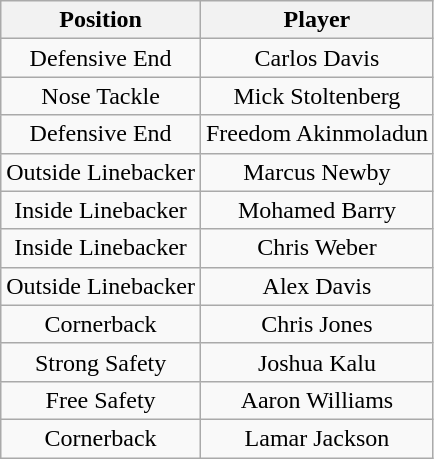<table class="wikitable" style="text-align: center;">
<tr>
<th>Position</th>
<th>Player</th>
</tr>
<tr>
<td>Defensive End</td>
<td>Carlos Davis</td>
</tr>
<tr>
<td>Nose Tackle</td>
<td>Mick Stoltenberg</td>
</tr>
<tr>
<td>Defensive End</td>
<td>Freedom Akinmoladun</td>
</tr>
<tr>
<td>Outside Linebacker</td>
<td>Marcus Newby</td>
</tr>
<tr>
<td>Inside Linebacker</td>
<td>Mohamed Barry</td>
</tr>
<tr>
<td>Inside Linebacker</td>
<td>Chris Weber</td>
</tr>
<tr>
<td>Outside Linebacker</td>
<td>Alex Davis</td>
</tr>
<tr>
<td>Cornerback</td>
<td>Chris Jones</td>
</tr>
<tr>
<td>Strong Safety</td>
<td>Joshua Kalu</td>
</tr>
<tr>
<td>Free Safety</td>
<td>Aaron Williams</td>
</tr>
<tr>
<td>Cornerback</td>
<td>Lamar Jackson</td>
</tr>
</table>
